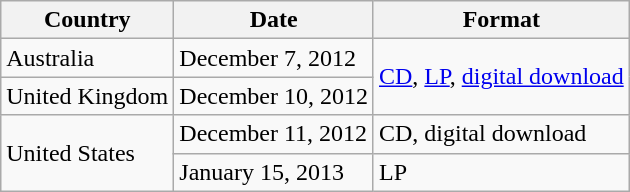<table class="wikitable">
<tr>
<th>Country</th>
<th>Date</th>
<th>Format</th>
</tr>
<tr>
<td>Australia</td>
<td>December 7, 2012</td>
<td scope="row" rowspan="2"><a href='#'>CD</a>, <a href='#'>LP</a>, <a href='#'>digital download</a></td>
</tr>
<tr>
<td>United Kingdom</td>
<td>December 10, 2012</td>
</tr>
<tr>
<td scope="row" rowspan="2">United States</td>
<td>December 11, 2012</td>
<td>CD, digital download</td>
</tr>
<tr>
<td>January 15, 2013</td>
<td>LP</td>
</tr>
</table>
